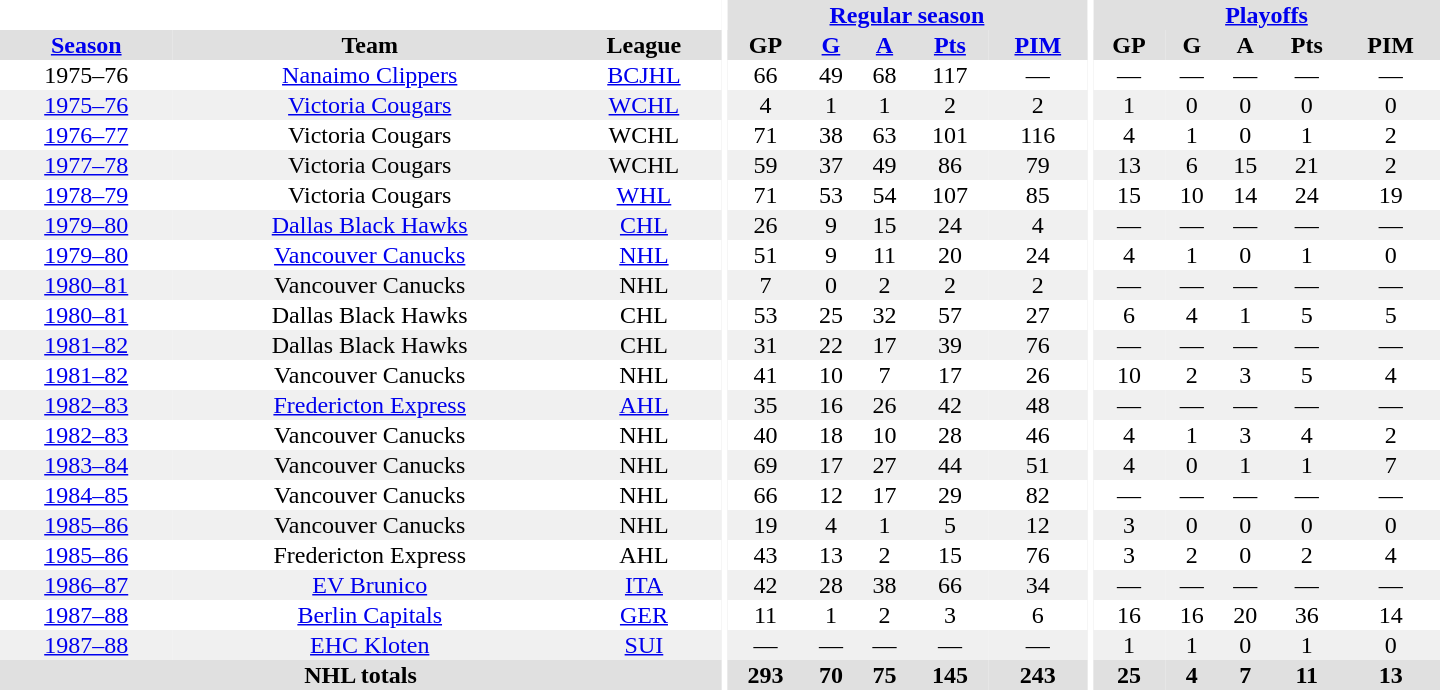<table border="0" cellpadding="1" cellspacing="0" style="text-align:center; width:60em">
<tr bgcolor="#e0e0e0">
<th colspan="3" bgcolor="#ffffff"></th>
<th rowspan="100" bgcolor="#ffffff"></th>
<th colspan="5"><a href='#'>Regular season</a></th>
<th rowspan="100" bgcolor="#ffffff"></th>
<th colspan="5"><a href='#'>Playoffs</a></th>
</tr>
<tr bgcolor="#e0e0e0">
<th><a href='#'>Season</a></th>
<th>Team</th>
<th>League</th>
<th>GP</th>
<th><a href='#'>G</a></th>
<th><a href='#'>A</a></th>
<th><a href='#'>Pts</a></th>
<th><a href='#'>PIM</a></th>
<th>GP</th>
<th>G</th>
<th>A</th>
<th>Pts</th>
<th>PIM</th>
</tr>
<tr>
<td>1975–76</td>
<td><a href='#'>Nanaimo Clippers</a></td>
<td><a href='#'>BCJHL</a></td>
<td>66</td>
<td>49</td>
<td>68</td>
<td>117</td>
<td>—</td>
<td>—</td>
<td>—</td>
<td>—</td>
<td>—</td>
<td>—</td>
</tr>
<tr bgcolor="#f0f0f0">
<td><a href='#'>1975–76</a></td>
<td><a href='#'>Victoria Cougars</a></td>
<td><a href='#'>WCHL</a></td>
<td>4</td>
<td>1</td>
<td>1</td>
<td>2</td>
<td>2</td>
<td>1</td>
<td>0</td>
<td>0</td>
<td>0</td>
<td>0</td>
</tr>
<tr>
<td><a href='#'>1976–77</a></td>
<td>Victoria Cougars</td>
<td>WCHL</td>
<td>71</td>
<td>38</td>
<td>63</td>
<td>101</td>
<td>116</td>
<td>4</td>
<td>1</td>
<td>0</td>
<td>1</td>
<td>2</td>
</tr>
<tr bgcolor="#f0f0f0">
<td><a href='#'>1977–78</a></td>
<td>Victoria Cougars</td>
<td>WCHL</td>
<td>59</td>
<td>37</td>
<td>49</td>
<td>86</td>
<td>79</td>
<td>13</td>
<td>6</td>
<td>15</td>
<td>21</td>
<td>2</td>
</tr>
<tr>
<td><a href='#'>1978–79</a></td>
<td>Victoria Cougars</td>
<td><a href='#'>WHL</a></td>
<td>71</td>
<td>53</td>
<td>54</td>
<td>107</td>
<td>85</td>
<td>15</td>
<td>10</td>
<td>14</td>
<td>24</td>
<td>19</td>
</tr>
<tr bgcolor="#f0f0f0">
<td><a href='#'>1979–80</a></td>
<td><a href='#'>Dallas Black Hawks</a></td>
<td><a href='#'>CHL</a></td>
<td>26</td>
<td>9</td>
<td>15</td>
<td>24</td>
<td>4</td>
<td>—</td>
<td>—</td>
<td>—</td>
<td>—</td>
<td>—</td>
</tr>
<tr>
<td><a href='#'>1979–80</a></td>
<td><a href='#'>Vancouver Canucks</a></td>
<td><a href='#'>NHL</a></td>
<td>51</td>
<td>9</td>
<td>11</td>
<td>20</td>
<td>24</td>
<td>4</td>
<td>1</td>
<td>0</td>
<td>1</td>
<td>0</td>
</tr>
<tr bgcolor="#f0f0f0">
<td><a href='#'>1980–81</a></td>
<td>Vancouver Canucks</td>
<td>NHL</td>
<td>7</td>
<td>0</td>
<td>2</td>
<td>2</td>
<td>2</td>
<td>—</td>
<td>—</td>
<td>—</td>
<td>—</td>
<td>—</td>
</tr>
<tr>
<td><a href='#'>1980–81</a></td>
<td>Dallas Black Hawks</td>
<td>CHL</td>
<td>53</td>
<td>25</td>
<td>32</td>
<td>57</td>
<td>27</td>
<td>6</td>
<td>4</td>
<td>1</td>
<td>5</td>
<td>5</td>
</tr>
<tr bgcolor="#f0f0f0">
<td><a href='#'>1981–82</a></td>
<td>Dallas Black Hawks</td>
<td>CHL</td>
<td>31</td>
<td>22</td>
<td>17</td>
<td>39</td>
<td>76</td>
<td>—</td>
<td>—</td>
<td>—</td>
<td>—</td>
<td>—</td>
</tr>
<tr>
<td><a href='#'>1981–82</a></td>
<td>Vancouver Canucks</td>
<td>NHL</td>
<td>41</td>
<td>10</td>
<td>7</td>
<td>17</td>
<td>26</td>
<td>10</td>
<td>2</td>
<td>3</td>
<td>5</td>
<td>4</td>
</tr>
<tr bgcolor="#f0f0f0">
<td><a href='#'>1982–83</a></td>
<td><a href='#'>Fredericton Express</a></td>
<td><a href='#'>AHL</a></td>
<td>35</td>
<td>16</td>
<td>26</td>
<td>42</td>
<td>48</td>
<td>—</td>
<td>—</td>
<td>—</td>
<td>—</td>
<td>—</td>
</tr>
<tr>
<td><a href='#'>1982–83</a></td>
<td>Vancouver Canucks</td>
<td>NHL</td>
<td>40</td>
<td>18</td>
<td>10</td>
<td>28</td>
<td>46</td>
<td>4</td>
<td>1</td>
<td>3</td>
<td>4</td>
<td>2</td>
</tr>
<tr bgcolor="#f0f0f0">
<td><a href='#'>1983–84</a></td>
<td>Vancouver Canucks</td>
<td>NHL</td>
<td>69</td>
<td>17</td>
<td>27</td>
<td>44</td>
<td>51</td>
<td>4</td>
<td>0</td>
<td>1</td>
<td>1</td>
<td>7</td>
</tr>
<tr>
<td><a href='#'>1984–85</a></td>
<td>Vancouver Canucks</td>
<td>NHL</td>
<td>66</td>
<td>12</td>
<td>17</td>
<td>29</td>
<td>82</td>
<td>—</td>
<td>—</td>
<td>—</td>
<td>—</td>
<td>—</td>
</tr>
<tr bgcolor="#f0f0f0">
<td><a href='#'>1985–86</a></td>
<td>Vancouver Canucks</td>
<td>NHL</td>
<td>19</td>
<td>4</td>
<td>1</td>
<td>5</td>
<td>12</td>
<td>3</td>
<td>0</td>
<td>0</td>
<td>0</td>
<td>0</td>
</tr>
<tr>
<td><a href='#'>1985–86</a></td>
<td>Fredericton Express</td>
<td>AHL</td>
<td>43</td>
<td>13</td>
<td>2</td>
<td>15</td>
<td>76</td>
<td>3</td>
<td>2</td>
<td>0</td>
<td>2</td>
<td>4</td>
</tr>
<tr bgcolor="#f0f0f0">
<td><a href='#'>1986–87</a></td>
<td><a href='#'>EV Brunico</a></td>
<td><a href='#'>ITA</a></td>
<td>42</td>
<td>28</td>
<td>38</td>
<td>66</td>
<td>34</td>
<td>—</td>
<td>—</td>
<td>—</td>
<td>—</td>
<td>—</td>
</tr>
<tr>
<td><a href='#'>1987–88</a></td>
<td><a href='#'>Berlin Capitals</a></td>
<td><a href='#'>GER</a></td>
<td>11</td>
<td>1</td>
<td>2</td>
<td>3</td>
<td>6</td>
<td>16</td>
<td>16</td>
<td>20</td>
<td>36</td>
<td>14</td>
</tr>
<tr bgcolor="#f0f0f0">
<td><a href='#'>1987–88</a></td>
<td><a href='#'>EHC Kloten</a></td>
<td><a href='#'>SUI</a></td>
<td>—</td>
<td>—</td>
<td>—</td>
<td>—</td>
<td>—</td>
<td>1</td>
<td>1</td>
<td>0</td>
<td>1</td>
<td>0</td>
</tr>
<tr bgcolor="#e0e0e0">
<th colspan="3">NHL totals</th>
<th>293</th>
<th>70</th>
<th>75</th>
<th>145</th>
<th>243</th>
<th>25</th>
<th>4</th>
<th>7</th>
<th>11</th>
<th>13</th>
</tr>
</table>
